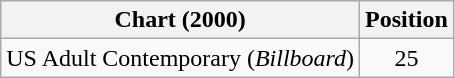<table class="wikitable">
<tr>
<th>Chart (2000)</th>
<th>Position</th>
</tr>
<tr>
<td>US Adult Contemporary (<em>Billboard</em>)</td>
<td align="center">25</td>
</tr>
</table>
